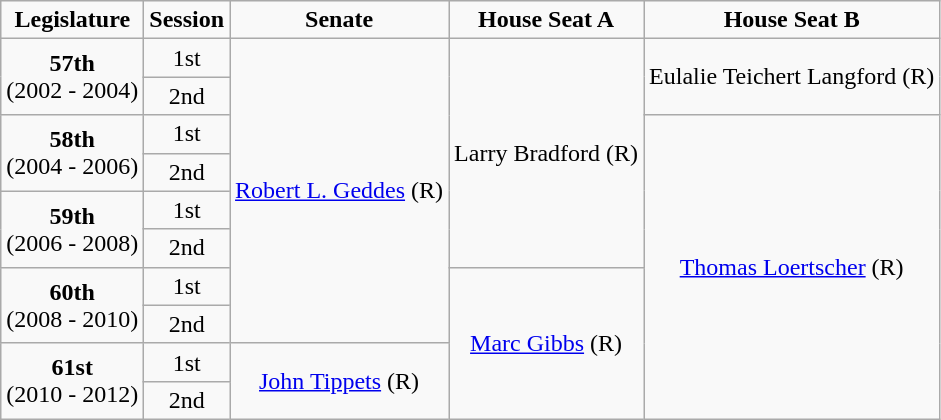<table class=wikitable style="text-align:center">
<tr>
<td><strong>Legislature</strong></td>
<td><strong>Session</strong></td>
<td><strong>Senate</strong></td>
<td><strong>House Seat A</strong></td>
<td><strong>House Seat B</strong></td>
</tr>
<tr>
<td rowspan="2" colspan="1" style="text-align: center;"><strong>57th</strong> <br> (2002 - 2004)</td>
<td>1st</td>
<td rowspan="8" colspan="1" style="text-align: center;" ><a href='#'>Robert L. Geddes</a> (R)</td>
<td rowspan="6" colspan="1" style="text-align: center;" >Larry Bradford (R)</td>
<td rowspan="2" colspan="1" style="text-align: center;" >Eulalie Teichert Langford (R)</td>
</tr>
<tr>
<td>2nd</td>
</tr>
<tr>
<td rowspan="2" colspan="1" style="text-align: center;"><strong>58th</strong> <br> (2004 - 2006)</td>
<td>1st</td>
<td rowspan="8" colspan="1" style="text-align: center;" ><a href='#'>Thomas Loertscher</a> (R)</td>
</tr>
<tr>
<td>2nd</td>
</tr>
<tr>
<td rowspan="2" colspan="1" style="text-align: center;"><strong>59th</strong> <br> (2006 - 2008)</td>
<td>1st</td>
</tr>
<tr>
<td>2nd</td>
</tr>
<tr>
<td rowspan="2" colspan="1" style="text-align: center;"><strong>60th</strong> <br> (2008 - 2010)</td>
<td>1st</td>
<td rowspan="4" colspan="1" style="text-align: center;" ><a href='#'>Marc Gibbs</a> (R)</td>
</tr>
<tr>
<td>2nd</td>
</tr>
<tr>
<td rowspan="2" colspan="1" style="text-align: center;"><strong>61st</strong> <br> (2010 - 2012)</td>
<td>1st</td>
<td rowspan="2" colspan="1" style="text-align: center;" ><a href='#'>John Tippets</a> (R)</td>
</tr>
<tr>
<td>2nd</td>
</tr>
</table>
